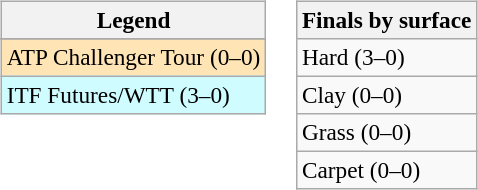<table>
<tr valign=top>
<td><br><table class=wikitable style=font-size:97%>
<tr>
<th>Legend</th>
</tr>
<tr bgcolor=e5d1cb>
</tr>
<tr bgcolor=moccasin>
<td>ATP Challenger Tour (0–0)</td>
</tr>
<tr bgcolor=cffcff>
<td>ITF Futures/WTT (3–0)</td>
</tr>
</table>
</td>
<td><br><table class=wikitable style=font-size:97%>
<tr>
<th>Finals by surface</th>
</tr>
<tr>
<td>Hard (3–0)</td>
</tr>
<tr>
<td>Clay (0–0)</td>
</tr>
<tr>
<td>Grass (0–0)</td>
</tr>
<tr>
<td>Carpet (0–0)</td>
</tr>
</table>
</td>
</tr>
</table>
